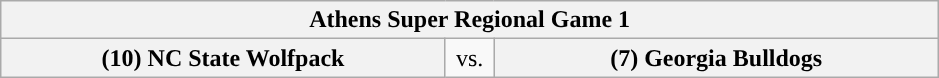<table class="wikitable">
<tr>
<th style="width: 604px;" colspan=3>Athens Super Regional Game 1</th>
</tr>
<tr>
<th style="width: 289px; ">(10) NC State Wolfpack</th>
<td style="width: 25px; text-align:center">vs.</td>
<th style="width: 289px; ">(7) Georgia Bulldogs</th>
</tr>
</table>
